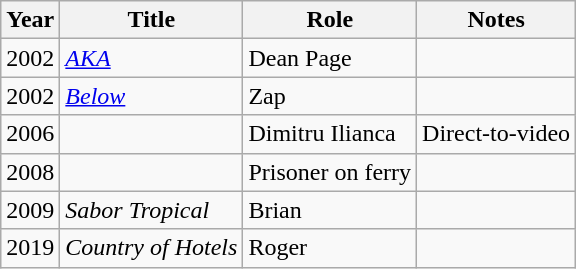<table class="wikitable sortable">
<tr>
<th>Year</th>
<th>Title</th>
<th>Role</th>
<th class="unsortable">Notes</th>
</tr>
<tr>
<td>2002</td>
<td><em><a href='#'>AKA</a></em></td>
<td>Dean Page</td>
<td></td>
</tr>
<tr>
<td>2002</td>
<td><em><a href='#'>Below</a></em></td>
<td>Zap</td>
<td></td>
</tr>
<tr>
<td>2006</td>
<td><em></em></td>
<td>Dimitru Ilianca</td>
<td>Direct-to-video</td>
</tr>
<tr>
<td>2008</td>
<td><em></em></td>
<td>Prisoner on ferry</td>
<td></td>
</tr>
<tr>
<td>2009</td>
<td><em>Sabor Tropical</em></td>
<td>Brian</td>
<td></td>
</tr>
<tr>
<td>2019</td>
<td><em>Country of Hotels</em></td>
<td>Roger</td>
<td></td>
</tr>
</table>
